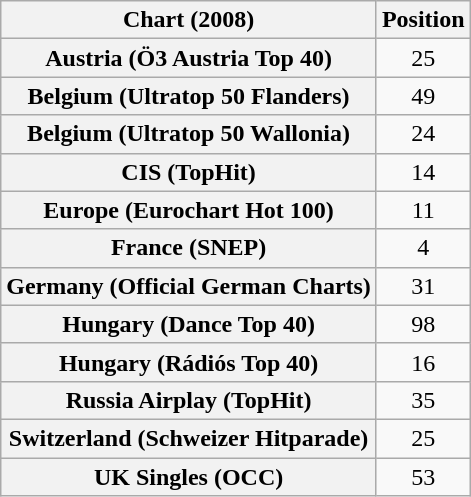<table class="wikitable sortable plainrowheaders" style="text-align:center">
<tr>
<th>Chart (2008)</th>
<th>Position</th>
</tr>
<tr>
<th scope="row">Austria (Ö3 Austria Top 40)</th>
<td>25</td>
</tr>
<tr>
<th scope="row">Belgium (Ultratop 50 Flanders)</th>
<td>49</td>
</tr>
<tr>
<th scope="row">Belgium (Ultratop 50 Wallonia)</th>
<td>24</td>
</tr>
<tr>
<th scope="row">CIS (TopHit)</th>
<td>14</td>
</tr>
<tr>
<th scope="row">Europe (Eurochart Hot 100)</th>
<td>11</td>
</tr>
<tr>
<th scope="row">France (SNEP)</th>
<td>4</td>
</tr>
<tr>
<th scope="row">Germany (Official German Charts)</th>
<td>31</td>
</tr>
<tr>
<th scope="row">Hungary (Dance Top 40)</th>
<td>98</td>
</tr>
<tr>
<th scope="row">Hungary (Rádiós Top 40)</th>
<td>16</td>
</tr>
<tr>
<th scope="row">Russia Airplay (TopHit)</th>
<td>35</td>
</tr>
<tr>
<th scope="row">Switzerland (Schweizer Hitparade)</th>
<td>25</td>
</tr>
<tr>
<th scope="row">UK Singles (OCC)</th>
<td>53</td>
</tr>
</table>
